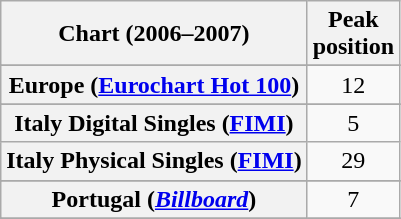<table class="wikitable plainrowheaders sortable" style="text-align:center">
<tr>
<th scope="col">Chart (2006–2007)</th>
<th scope="col">Peak<br>position</th>
</tr>
<tr>
</tr>
<tr>
</tr>
<tr>
</tr>
<tr>
</tr>
<tr>
</tr>
<tr>
</tr>
<tr>
</tr>
<tr>
</tr>
<tr>
<th scope="row">Europe (<a href='#'>Eurochart Hot 100</a>)</th>
<td style="text-align:center;">12</td>
</tr>
<tr>
</tr>
<tr>
</tr>
<tr>
</tr>
<tr>
<th scope="row">Italy Digital Singles (<a href='#'>FIMI</a>)</th>
<td style="text-align:center;">5</td>
</tr>
<tr>
<th scope="row">Italy Physical Singles (<a href='#'>FIMI</a>)</th>
<td style="text-align:center;">29</td>
</tr>
<tr>
</tr>
<tr>
</tr>
<tr>
</tr>
<tr>
</tr>
<tr>
<th scope="row">Portugal (<em><a href='#'>Billboard</a></em>)</th>
<td style="text-align:center;">7</td>
</tr>
<tr>
</tr>
<tr>
</tr>
<tr>
</tr>
<tr>
</tr>
<tr>
</tr>
<tr>
</tr>
<tr>
</tr>
<tr>
</tr>
<tr>
</tr>
<tr>
</tr>
<tr>
</tr>
<tr>
</tr>
</table>
